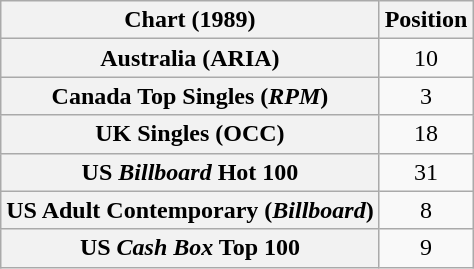<table class="wikitable sortable plainrowheaders" style="text-align:center">
<tr>
<th>Chart (1989)</th>
<th>Position</th>
</tr>
<tr>
<th scope="row">Australia (ARIA)</th>
<td>10</td>
</tr>
<tr>
<th scope="row">Canada Top Singles (<em>RPM</em>)</th>
<td>3</td>
</tr>
<tr>
<th scope="row">UK Singles (OCC)</th>
<td>18</td>
</tr>
<tr>
<th scope="row">US <em>Billboard</em> Hot 100</th>
<td>31</td>
</tr>
<tr>
<th scope="row">US Adult Contemporary (<em>Billboard</em>)</th>
<td>8</td>
</tr>
<tr>
<th scope="row">US <em>Cash Box</em> Top 100</th>
<td>9</td>
</tr>
</table>
